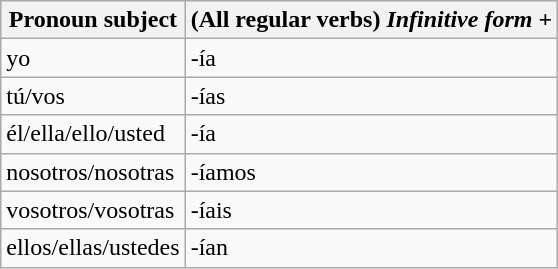<table class="wikitable">
<tr>
<th>Pronoun subject</th>
<th>(All regular verbs) <em>Infinitive form</em> +</th>
</tr>
<tr>
<td>yo</td>
<td>-ía</td>
</tr>
<tr>
<td>tú/vos</td>
<td>-ías</td>
</tr>
<tr>
<td>él/ella/ello/usted</td>
<td>-ía</td>
</tr>
<tr>
<td>nosotros/nosotras</td>
<td>-íamos</td>
</tr>
<tr>
<td>vosotros/vosotras</td>
<td>-íais</td>
</tr>
<tr>
<td>ellos/ellas/ustedes</td>
<td>-ían</td>
</tr>
</table>
